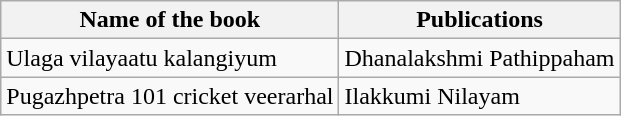<table class="wikitable sortable">
<tr>
<th>Name of the book</th>
<th>Publications</th>
</tr>
<tr>
<td>Ulaga vilayaatu kalangiyum</td>
<td>Dhanalakshmi Pathippaham</td>
</tr>
<tr>
<td>Pugazhpetra 101 cricket veerarhal</td>
<td>Ilakkumi Nilayam</td>
</tr>
</table>
